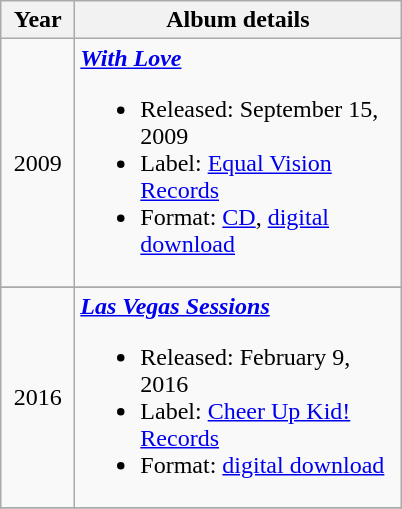<table class="wikitable" style="text-align:center;">
<tr>
<th width="42">Year</th>
<th width="210">Album details</th>
</tr>
<tr>
<td>2009</td>
<td align="left"><strong><em><a href='#'>With Love</a></em></strong><br><ul><li>Released: September 15, 2009</li><li>Label: <a href='#'>Equal Vision Records</a></li><li>Format: <a href='#'>CD</a>, <a href='#'>digital download</a></li></ul></td>
</tr>
<tr>
</tr>
<tr>
<td>2016</td>
<td align="left"><strong><em><a href='#'>Las Vegas Sessions</a></em></strong><br><ul><li>Released: February 9, 2016</li><li>Label: <a href='#'>Cheer Up Kid! Records</a></li><li>Format: <a href='#'>digital download</a></li></ul></td>
</tr>
<tr>
</tr>
</table>
